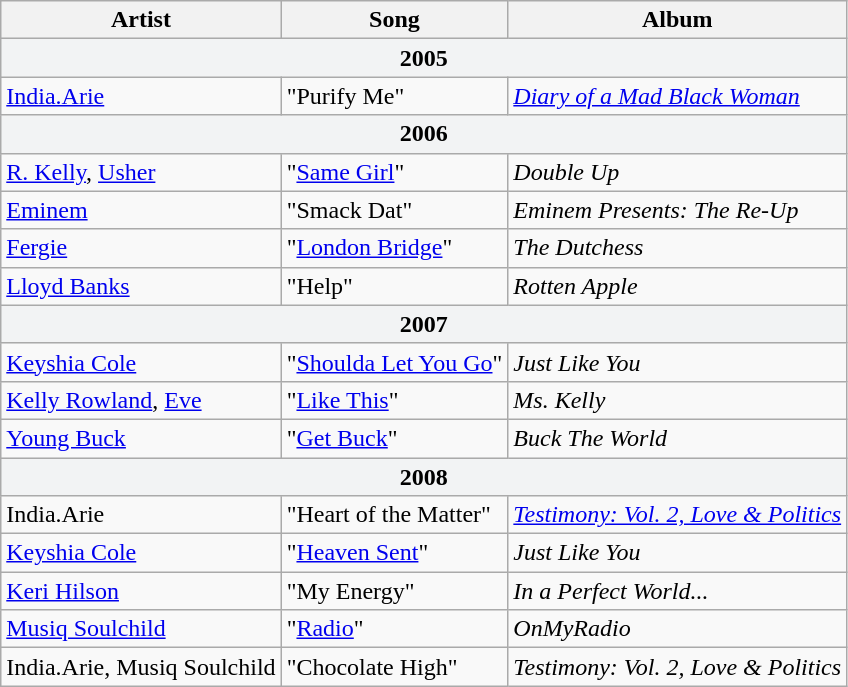<table class=wikitable>
<tr>
<th>Artist</th>
<th>Song</th>
<th>Album</th>
</tr>
<tr>
<td colspan="4"  style="text-align:center; background:#f2f3f4;"><strong>2005</strong></td>
</tr>
<tr>
<td><a href='#'>India.Arie</a></td>
<td>"Purify Me"</td>
<td><em><a href='#'>Diary of a Mad Black Woman</a></em></td>
</tr>
<tr>
<td colspan="4"  style="text-align:center; background:#f2f3f4;"><strong>2006</strong></td>
</tr>
<tr>
<td><a href='#'>R. Kelly</a>, <a href='#'>Usher</a></td>
<td>"<a href='#'>Same Girl</a>"</td>
<td><em>Double Up</em></td>
</tr>
<tr>
<td><a href='#'>Eminem</a></td>
<td>"Smack Dat"</td>
<td><em>Eminem Presents: The Re-Up</em></td>
</tr>
<tr>
<td><a href='#'>Fergie</a></td>
<td>"<a href='#'>London Bridge</a>"</td>
<td><em>The Dutchess</em></td>
</tr>
<tr>
<td><a href='#'>Lloyd Banks</a></td>
<td>"Help"</td>
<td><em>Rotten Apple</em></td>
</tr>
<tr>
<td colspan="4"  style="text-align:center; background:#f2f3f4;"><strong>2007</strong></td>
</tr>
<tr>
<td><a href='#'>Keyshia Cole</a></td>
<td>"<a href='#'>Shoulda Let You Go</a>"</td>
<td><em>Just Like You</em></td>
</tr>
<tr>
<td><a href='#'>Kelly Rowland</a>, <a href='#'>Eve</a></td>
<td>"<a href='#'>Like This</a>"</td>
<td><em>Ms. Kelly</em></td>
</tr>
<tr>
<td><a href='#'>Young Buck</a></td>
<td>"<a href='#'>Get Buck</a>"</td>
<td><em>Buck The World</em></td>
</tr>
<tr>
<td colspan="4"  style="text-align:center; background:#f2f3f4;"><strong>2008</strong></td>
</tr>
<tr>
<td>India.Arie</td>
<td>"Heart of the Matter"</td>
<td><em><a href='#'>Testimony: Vol. 2, Love & Politics</a></em></td>
</tr>
<tr>
<td><a href='#'>Keyshia Cole</a></td>
<td>"<a href='#'>Heaven Sent</a>"</td>
<td><em>Just Like You</em></td>
</tr>
<tr>
<td><a href='#'>Keri Hilson</a></td>
<td>"My Energy"</td>
<td><em>In a Perfect World...</em></td>
</tr>
<tr>
<td><a href='#'>Musiq Soulchild</a></td>
<td>"<a href='#'>Radio</a>"</td>
<td><em>OnMyRadio</em></td>
</tr>
<tr>
<td>India.Arie, Musiq Soulchild</td>
<td>"Chocolate High"</td>
<td><em>Testimony: Vol. 2, Love & Politics</em></td>
</tr>
</table>
